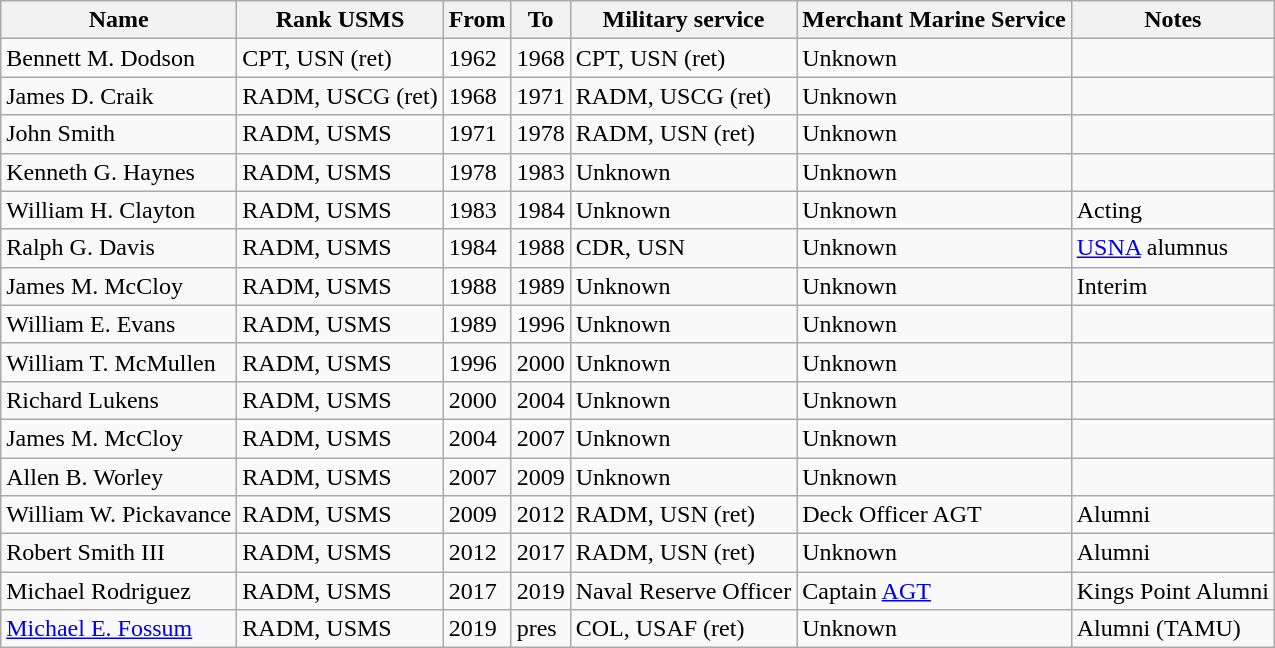<table class="wikitable">
<tr>
<th>Name</th>
<th>Rank USMS</th>
<th>From</th>
<th>To</th>
<th>Military service</th>
<th>Merchant Marine Service</th>
<th>Notes</th>
</tr>
<tr>
<td>Bennett M. Dodson</td>
<td>CPT, USN (ret)</td>
<td>1962</td>
<td>1968</td>
<td>CPT, USN (ret)</td>
<td>Unknown</td>
<td></td>
</tr>
<tr>
<td>James D. Craik</td>
<td>RADM, USCG (ret)</td>
<td>1968</td>
<td>1971</td>
<td>RADM, USCG (ret)</td>
<td>Unknown</td>
<td></td>
</tr>
<tr>
<td>John Smith</td>
<td>RADM, USMS</td>
<td>1971</td>
<td>1978</td>
<td>RADM, USN (ret)</td>
<td>Unknown</td>
<td></td>
</tr>
<tr>
<td>Kenneth G. Haynes</td>
<td>RADM, USMS</td>
<td>1978</td>
<td>1983</td>
<td>Unknown</td>
<td>Unknown</td>
<td></td>
</tr>
<tr>
<td>William H. Clayton</td>
<td>RADM, USMS</td>
<td>1983</td>
<td>1984</td>
<td>Unknown</td>
<td>Unknown</td>
<td>Acting</td>
</tr>
<tr>
<td>Ralph G. Davis</td>
<td>RADM, USMS</td>
<td>1984</td>
<td>1988</td>
<td>CDR, USN</td>
<td>Unknown</td>
<td><a href='#'>USNA</a> alumnus</td>
</tr>
<tr>
<td>James M. McCloy</td>
<td>RADM, USMS</td>
<td>1988</td>
<td>1989</td>
<td>Unknown</td>
<td>Unknown</td>
<td>Interim</td>
</tr>
<tr>
<td>William E. Evans</td>
<td>RADM, USMS</td>
<td>1989</td>
<td>1996</td>
<td>Unknown</td>
<td>Unknown</td>
<td></td>
</tr>
<tr>
<td>William T. McMullen</td>
<td>RADM, USMS</td>
<td>1996</td>
<td>2000</td>
<td>Unknown</td>
<td>Unknown</td>
<td></td>
</tr>
<tr>
<td>Richard Lukens</td>
<td>RADM, USMS</td>
<td>2000</td>
<td>2004</td>
<td>Unknown</td>
<td>Unknown</td>
<td></td>
</tr>
<tr>
<td>James M. McCloy</td>
<td>RADM, USMS</td>
<td>2004</td>
<td>2007</td>
<td>Unknown</td>
<td>Unknown</td>
<td></td>
</tr>
<tr>
<td>Allen B. Worley</td>
<td>RADM, USMS</td>
<td>2007</td>
<td>2009</td>
<td>Unknown</td>
<td>Unknown</td>
<td></td>
</tr>
<tr>
<td>William W. Pickavance</td>
<td>RADM, USMS</td>
<td>2009</td>
<td>2012</td>
<td>RADM, USN (ret)</td>
<td>Deck Officer AGT</td>
<td>Alumni</td>
</tr>
<tr>
<td>Robert Smith III</td>
<td>RADM, USMS</td>
<td>2012</td>
<td>2017</td>
<td>RADM, USN (ret)</td>
<td>Unknown</td>
<td>Alumni</td>
</tr>
<tr>
<td>Michael Rodriguez</td>
<td>RADM, USMS</td>
<td>2017</td>
<td>2019</td>
<td>Naval Reserve Officer</td>
<td>Captain <a href='#'>AGT</a></td>
<td>Kings Point Alumni</td>
</tr>
<tr>
<td><a href='#'>Michael E. Fossum</a></td>
<td>RADM, USMS</td>
<td>2019</td>
<td>pres</td>
<td>COL, USAF (ret)</td>
<td>Unknown</td>
<td>Alumni (TAMU)</td>
</tr>
</table>
